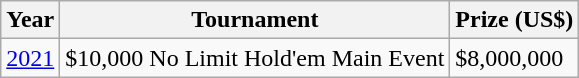<table class="wikitable">
<tr>
<th>Year</th>
<th>Tournament</th>
<th>Prize (US$)</th>
</tr>
<tr>
<td><a href='#'>2021</a></td>
<td>$10,000 No Limit Hold'em Main Event</td>
<td>$8,000,000</td>
</tr>
</table>
